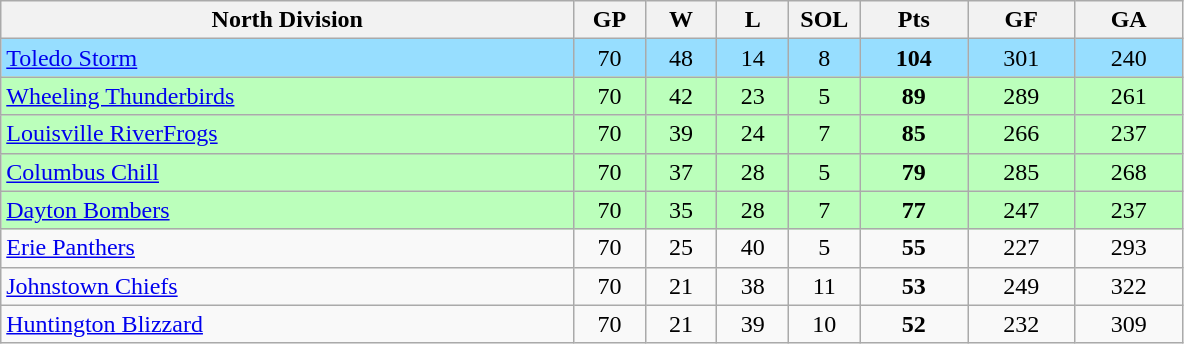<table class="wikitable" style="text-align:center">
<tr>
<th bgcolor="#DDDDFF" width="40%">North Division</th>
<th bgcolor="#DDDDFF" width="5%">GP</th>
<th bgcolor="#DDDDFF" width="5%">W</th>
<th bgcolor="#DDDDFF" width="5%">L</th>
<th bgcolor="#DDDDFF" width="5%">SOL</th>
<th bgcolor="#DDDDFF" width="7.5%">Pts</th>
<th bgcolor="#DDDDFF" width="7.5%">GF</th>
<th bgcolor="#DDDDFF" width="7.5%">GA</th>
</tr>
<tr bgcolor="#97DEFF">
<td align=left><a href='#'>Toledo Storm</a></td>
<td>70</td>
<td>48</td>
<td>14</td>
<td>8</td>
<td><strong>104</strong></td>
<td>301</td>
<td>240</td>
</tr>
<tr bgcolor="#bbffbb">
<td align=left><a href='#'>Wheeling Thunderbirds</a></td>
<td>70</td>
<td>42</td>
<td>23</td>
<td>5</td>
<td><strong>89</strong></td>
<td>289</td>
<td>261</td>
</tr>
<tr bgcolor="#bbffbb">
<td align=left><a href='#'>Louisville RiverFrogs</a></td>
<td>70</td>
<td>39</td>
<td>24</td>
<td>7</td>
<td><strong>85</strong></td>
<td>266</td>
<td>237</td>
</tr>
<tr bgcolor="#bbffbb">
<td align=left><a href='#'>Columbus Chill</a></td>
<td>70</td>
<td>37</td>
<td>28</td>
<td>5</td>
<td><strong>79</strong></td>
<td>285</td>
<td>268</td>
</tr>
<tr bgcolor="#bbffbb">
<td align=left><a href='#'>Dayton Bombers</a></td>
<td>70</td>
<td>35</td>
<td>28</td>
<td>7</td>
<td><strong>77</strong></td>
<td>247</td>
<td>237</td>
</tr>
<tr>
<td align=left><a href='#'>Erie Panthers</a></td>
<td>70</td>
<td>25</td>
<td>40</td>
<td>5</td>
<td><strong>55</strong></td>
<td>227</td>
<td>293</td>
</tr>
<tr>
<td align=left><a href='#'>Johnstown Chiefs</a></td>
<td>70</td>
<td>21</td>
<td>38</td>
<td>11</td>
<td><strong>53</strong></td>
<td>249</td>
<td>322</td>
</tr>
<tr>
<td align=left><a href='#'>Huntington Blizzard</a></td>
<td>70</td>
<td>21</td>
<td>39</td>
<td>10</td>
<td><strong>52</strong></td>
<td>232</td>
<td>309</td>
</tr>
</table>
